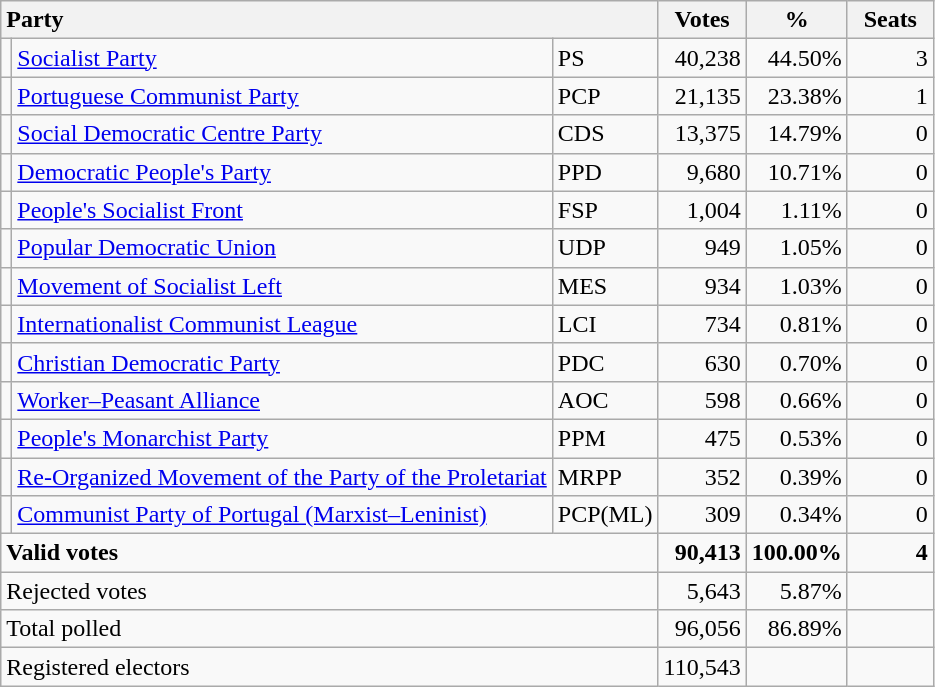<table class="wikitable" border="1" style="text-align:right;">
<tr>
<th style="text-align:left;" colspan=3>Party</th>
<th align=center width="50">Votes</th>
<th align=center width="50">%</th>
<th align=center width="50">Seats</th>
</tr>
<tr>
<td></td>
<td align=left><a href='#'>Socialist Party</a></td>
<td align=left>PS</td>
<td>40,238</td>
<td>44.50%</td>
<td>3</td>
</tr>
<tr>
<td></td>
<td align=left><a href='#'>Portuguese Communist Party</a></td>
<td align=left>PCP</td>
<td>21,135</td>
<td>23.38%</td>
<td>1</td>
</tr>
<tr>
<td></td>
<td align=left style="white-space: nowrap;"><a href='#'>Social Democratic Centre Party</a></td>
<td align=left>CDS</td>
<td>13,375</td>
<td>14.79%</td>
<td>0</td>
</tr>
<tr>
<td></td>
<td align=left><a href='#'>Democratic People's Party</a></td>
<td align=left>PPD</td>
<td>9,680</td>
<td>10.71%</td>
<td>0</td>
</tr>
<tr>
<td></td>
<td align=left><a href='#'>People's Socialist Front</a></td>
<td align=left>FSP</td>
<td>1,004</td>
<td>1.11%</td>
<td>0</td>
</tr>
<tr>
<td></td>
<td align=left><a href='#'>Popular Democratic Union</a></td>
<td align=left>UDP</td>
<td>949</td>
<td>1.05%</td>
<td>0</td>
</tr>
<tr>
<td></td>
<td align=left><a href='#'>Movement of Socialist Left</a></td>
<td align=left>MES</td>
<td>934</td>
<td>1.03%</td>
<td>0</td>
</tr>
<tr>
<td></td>
<td align=left><a href='#'>Internationalist Communist League</a></td>
<td align=left>LCI</td>
<td>734</td>
<td>0.81%</td>
<td>0</td>
</tr>
<tr>
<td></td>
<td align=left style="white-space: nowrap;"><a href='#'>Christian Democratic Party</a></td>
<td align=left>PDC</td>
<td>630</td>
<td>0.70%</td>
<td>0</td>
</tr>
<tr>
<td></td>
<td align=left><a href='#'>Worker–Peasant Alliance</a></td>
<td align=left>AOC</td>
<td>598</td>
<td>0.66%</td>
<td>0</td>
</tr>
<tr>
<td></td>
<td align=left><a href='#'>People's Monarchist Party</a></td>
<td align=left>PPM</td>
<td>475</td>
<td>0.53%</td>
<td>0</td>
</tr>
<tr>
<td></td>
<td align=left><a href='#'>Re-Organized Movement of the Party of the Proletariat</a></td>
<td align=left>MRPP</td>
<td>352</td>
<td>0.39%</td>
<td>0</td>
</tr>
<tr>
<td></td>
<td align=left><a href='#'>Communist Party of Portugal (Marxist–Leninist)</a></td>
<td align=left>PCP(ML)</td>
<td>309</td>
<td>0.34%</td>
<td>0</td>
</tr>
<tr style="font-weight:bold">
<td align=left colspan=3>Valid votes</td>
<td>90,413</td>
<td>100.00%</td>
<td>4</td>
</tr>
<tr>
<td align=left colspan=3>Rejected votes</td>
<td>5,643</td>
<td>5.87%</td>
<td></td>
</tr>
<tr>
<td align=left colspan=3>Total polled</td>
<td>96,056</td>
<td>86.89%</td>
<td></td>
</tr>
<tr>
<td align=left colspan=3>Registered electors</td>
<td>110,543</td>
<td></td>
<td></td>
</tr>
</table>
